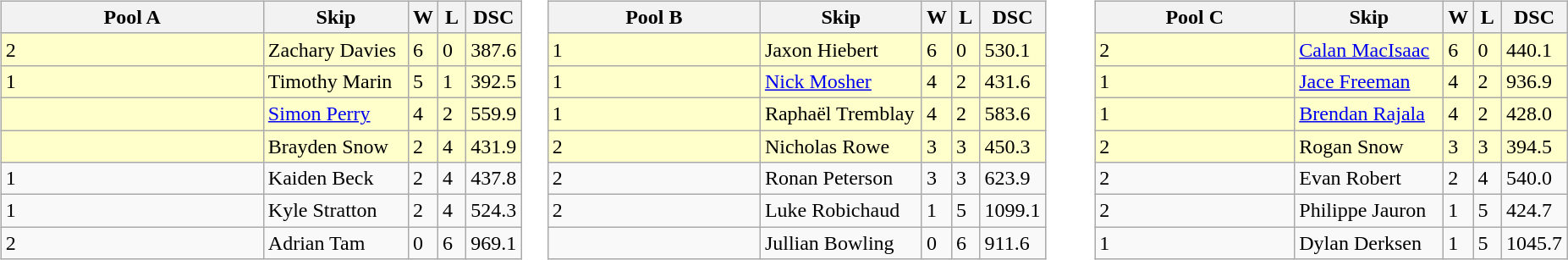<table>
<tr>
<td valign=top width=10%><br><table class="wikitable">
<tr>
<th width=210>Pool A</th>
<th width=110>Skip</th>
<th width=15>W</th>
<th width=15>L</th>
<th width=20>DSC</th>
</tr>
<tr bgcolor=#ffffcc>
<td> 2</td>
<td>Zachary Davies</td>
<td>6</td>
<td>0</td>
<td>387.6</td>
</tr>
<tr bgcolor=#ffffcc>
<td> 1</td>
<td>Timothy Marin</td>
<td>5</td>
<td>1</td>
<td>392.5</td>
</tr>
<tr bgcolor=#ffffcc>
<td></td>
<td><a href='#'>Simon Perry</a></td>
<td>4</td>
<td>2</td>
<td>559.9</td>
</tr>
<tr bgcolor=#ffffcc>
<td></td>
<td>Brayden Snow</td>
<td>2</td>
<td>4</td>
<td>431.9</td>
</tr>
<tr>
<td> 1</td>
<td>Kaiden Beck</td>
<td>2</td>
<td>4</td>
<td>437.8</td>
</tr>
<tr>
<td> 1</td>
<td>Kyle Stratton</td>
<td>2</td>
<td>4</td>
<td>524.3</td>
</tr>
<tr>
<td> 2</td>
<td>Adrian Tam</td>
<td>0</td>
<td>6</td>
<td>969.1</td>
</tr>
</table>
</td>
<td valign=top width=9%><br><table class="wikitable">
<tr>
<th width=160>Pool B</th>
<th width=120>Skip</th>
<th width=15>W</th>
<th width=15>L</th>
<th width=20>DSC</th>
</tr>
<tr bgcolor=#ffffcc>
<td> 1</td>
<td>Jaxon Hiebert</td>
<td>6</td>
<td>0</td>
<td>530.1</td>
</tr>
<tr bgcolor=#ffffcc>
<td> 1</td>
<td><a href='#'>Nick Mosher</a></td>
<td>4</td>
<td>2</td>
<td>431.6</td>
</tr>
<tr bgcolor=#ffffcc>
<td> 1</td>
<td>Raphaël Tremblay</td>
<td>4</td>
<td>2</td>
<td>583.6</td>
</tr>
<tr bgcolor=#ffffcc>
<td> 2</td>
<td>Nicholas Rowe</td>
<td>3</td>
<td>3</td>
<td>450.3</td>
</tr>
<tr>
<td> 2</td>
<td>Ronan Peterson</td>
<td>3</td>
<td>3</td>
<td>623.9</td>
</tr>
<tr>
<td> 2</td>
<td>Luke Robichaud</td>
<td>1</td>
<td>5</td>
<td>1099.1</td>
</tr>
<tr>
<td></td>
<td>Jullian Bowling</td>
<td>0</td>
<td>6</td>
<td>911.6</td>
</tr>
</table>
</td>
<td valign=top width=8%><br><table class="wikitable">
<tr>
<th width=150>Pool C</th>
<th width=110>Skip</th>
<th width=15>W</th>
<th width=15>L</th>
<th width=20>DSC</th>
</tr>
<tr bgcolor=#ffffcc>
<td> 2</td>
<td><a href='#'>Calan MacIsaac</a></td>
<td>6</td>
<td>0</td>
<td>440.1</td>
</tr>
<tr bgcolor=#ffffcc>
<td> 1</td>
<td><a href='#'>Jace Freeman</a></td>
<td>4</td>
<td>2</td>
<td>936.9</td>
</tr>
<tr bgcolor=#ffffcc>
<td> 1</td>
<td><a href='#'>Brendan Rajala</a></td>
<td>4</td>
<td>2</td>
<td>428.0</td>
</tr>
<tr bgcolor=#ffffcc>
<td> 2</td>
<td>Rogan Snow</td>
<td>3</td>
<td>3</td>
<td>394.5</td>
</tr>
<tr>
<td> 2</td>
<td>Evan Robert</td>
<td>2</td>
<td>4</td>
<td>540.0</td>
</tr>
<tr>
<td> 2</td>
<td>Philippe Jauron</td>
<td>1</td>
<td>5</td>
<td>424.7</td>
</tr>
<tr>
<td> 1</td>
<td>Dylan Derksen</td>
<td>1</td>
<td>5</td>
<td>1045.7</td>
</tr>
</table>
</td>
</tr>
</table>
